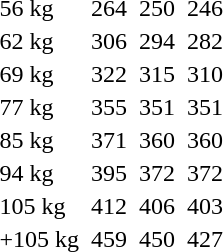<table>
<tr>
<td>56 kg<br></td>
<td></td>
<td>264</td>
<td></td>
<td>250</td>
<td></td>
<td>246</td>
</tr>
<tr>
<td>62 kg<br></td>
<td></td>
<td>306</td>
<td></td>
<td>294</td>
<td></td>
<td>282</td>
</tr>
<tr>
<td>69 kg<br></td>
<td></td>
<td>322</td>
<td></td>
<td>315</td>
<td></td>
<td>310</td>
</tr>
<tr>
<td>77 kg<br></td>
<td></td>
<td>355</td>
<td></td>
<td>351</td>
<td></td>
<td>351</td>
</tr>
<tr>
<td>85 kg<br></td>
<td></td>
<td>371</td>
<td></td>
<td>360</td>
<td></td>
<td>360</td>
</tr>
<tr>
<td>94 kg<br></td>
<td></td>
<td>395</td>
<td></td>
<td>372</td>
<td></td>
<td>372</td>
</tr>
<tr>
<td>105 kg<br></td>
<td></td>
<td>412</td>
<td></td>
<td>406</td>
<td></td>
<td>403</td>
</tr>
<tr>
<td>+105 kg<br></td>
<td></td>
<td>459</td>
<td></td>
<td>450</td>
<td></td>
<td>427</td>
</tr>
</table>
